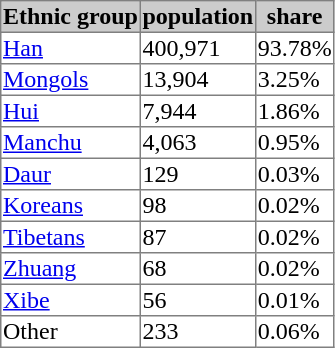<table border=1 style="border-collapse: collapse;">
<tr bgcolor=cccccc>
<th>Ethnic group</th>
<th>population</th>
<th>share</th>
</tr>
<tr>
<td><a href='#'>Han</a></td>
<td>400,971</td>
<td>93.78%</td>
</tr>
<tr>
<td><a href='#'>Mongols</a></td>
<td>13,904</td>
<td>3.25%</td>
</tr>
<tr>
<td><a href='#'>Hui</a></td>
<td>7,944</td>
<td>1.86%</td>
</tr>
<tr>
<td><a href='#'>Manchu</a></td>
<td>4,063</td>
<td>0.95%</td>
</tr>
<tr>
<td><a href='#'>Daur</a></td>
<td>129</td>
<td>0.03%</td>
</tr>
<tr>
<td><a href='#'>Koreans</a></td>
<td>98</td>
<td>0.02%</td>
</tr>
<tr>
<td><a href='#'>Tibetans</a></td>
<td>87</td>
<td>0.02%</td>
</tr>
<tr>
<td><a href='#'>Zhuang</a></td>
<td>68</td>
<td>0.02%</td>
</tr>
<tr>
<td><a href='#'>Xibe</a></td>
<td>56</td>
<td>0.01%</td>
</tr>
<tr>
<td>Other</td>
<td>233</td>
<td>0.06%</td>
</tr>
</table>
